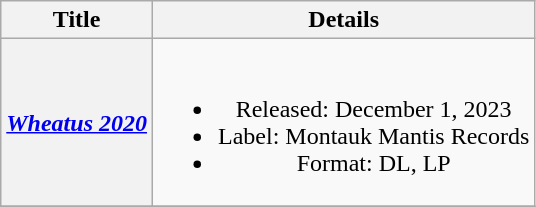<table class="wikitable plainrowheaders" style="text-align:center;">
<tr>
<th scope="col">Title</th>
<th scope="col">Details</th>
</tr>
<tr>
<th scope="row"><em><a href='#'>Wheatus 2020</a></em></th>
<td><br><ul><li>Released: December 1, 2023</li><li>Label: Montauk Mantis Records</li><li>Format: DL, LP</li></ul></td>
</tr>
<tr>
</tr>
</table>
